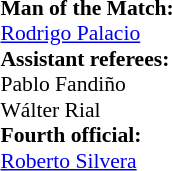<table width=50% style="font-size: 90%">
<tr>
<td><br><strong>Man of the Match:</strong>
<br> <a href='#'>Rodrigo Palacio</a><br><strong>Assistant referees:</strong>
<br> Pablo Fandiño
<br> Wálter Rial
<br><strong>Fourth official:</strong>
<br> <a href='#'>Roberto Silvera</a></td>
</tr>
</table>
